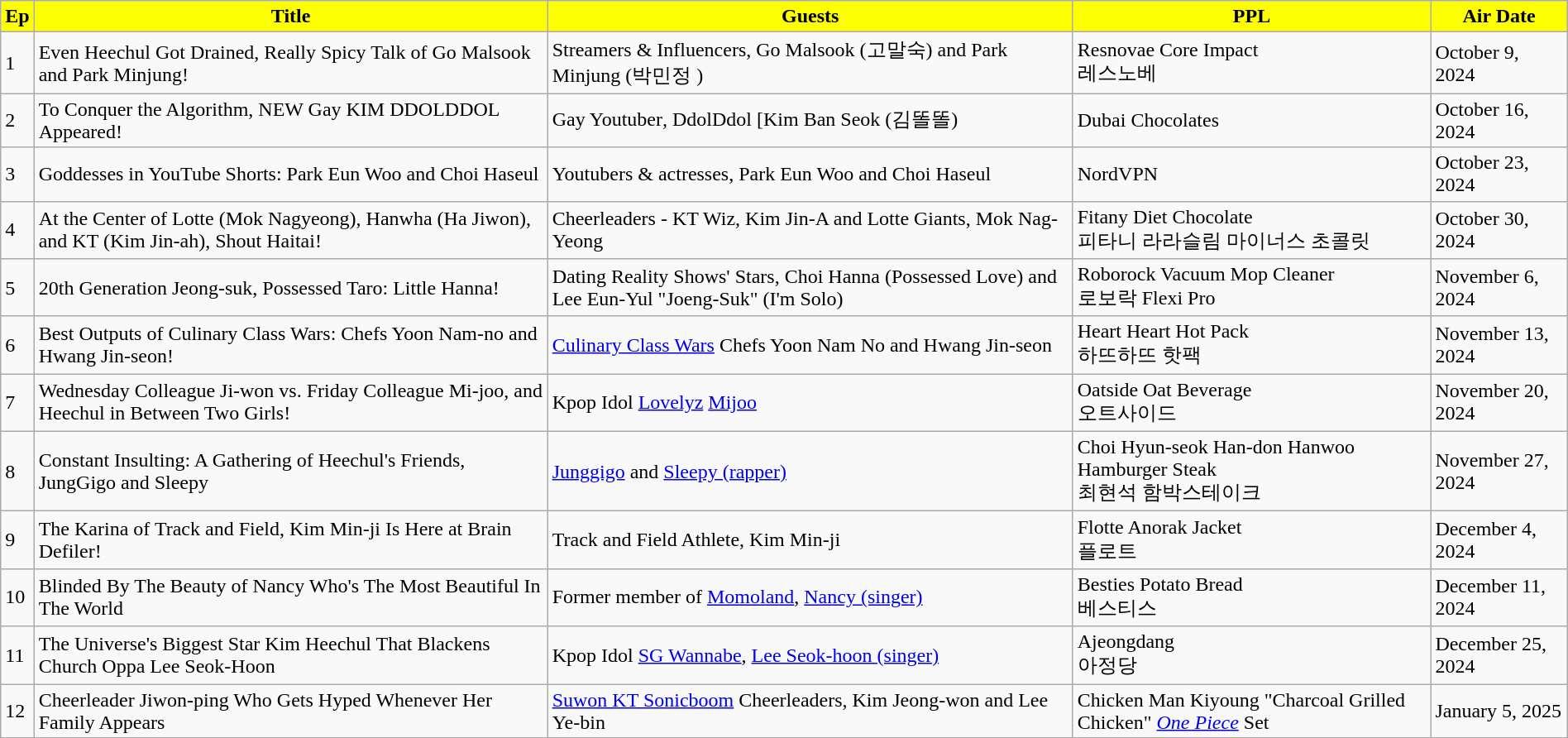<table class="sortable wikitable" style="text-align:left; style=font-size:85%; width:100%">
<tr>
<th style="background:#fefe02">Ep</th>
<th style="background:#fefe02">Title</th>
<th style="background:#fefe02">Guests</th>
<th style="background:#fefe02">PPL</th>
<th style="background:#fefe02">Air Date</th>
</tr>
<tr>
<td>1</td>
<td>Even Heechul Got Drained, Really Spicy Talk of Go Malsook and Park Minjung!</td>
<td>Streamers & Influencers, Go Malsook (고말숙) and Park Minjung (박민정 )</td>
<td>Resnovae Core Impact<br>레스노베</td>
<td>October 9, 2024</td>
</tr>
<tr>
<td>2</td>
<td>To Conquer the Algorithm, NEW Gay KIM DDOLDDOL Appeared!</td>
<td>Gay Youtuber<em>,</em> DdolDdol [Kim Ban Seok (김똘똘)</td>
<td>Dubai Chocolates</td>
<td>October 16, 2024</td>
</tr>
<tr>
<td>3</td>
<td>Goddesses in YouTube Shorts: Park Eun Woo and Choi Haseul</td>
<td>Youtubers & actresses, Park Eun Woo and Choi Haseul</td>
<td>NordVPN</td>
<td>October 23, 2024</td>
</tr>
<tr>
<td>4</td>
<td>At the Center of Lotte (Mok Nagyeong), Hanwha (Ha Jiwon), and KT (Kim Jin-ah), Shout Haitai!</td>
<td>Cheerleaders - KT Wiz, Kim Jin-A and Lotte Giants, Mok Nag-Yeong</td>
<td>Fitany Diet Chocolate<br>피타니 라라슬림 마이너스 초콜릿</td>
<td>October 30, 2024</td>
</tr>
<tr>
<td>5</td>
<td>20th Generation Jeong-suk, Possessed Taro: Little Hanna!</td>
<td>Dating Reality Shows' Stars, Choi Hanna (Possessed Love) and Lee Eun-Yul "Joeng-Suk" (I'm Solo)</td>
<td>Roborock Vacuum Mop Cleaner<br>로보락 Flexi Pro</td>
<td>November 6, 2024</td>
</tr>
<tr>
<td>6</td>
<td>Best Outputs of Culinary Class Wars: Chefs Yoon Nam-no and Hwang Jin-seon!</td>
<td><a href='#'>Culinary Class Wars</a> Chefs Yoon Nam No and Hwang Jin-seon</td>
<td>Heart Heart Hot Pack<br>하뜨하뜨 핫팩</td>
<td>November 13, 2024</td>
</tr>
<tr>
<td>7</td>
<td>Wednesday Colleague Ji-won vs. Friday Colleague Mi-joo, and Heechul in Between Two Girls!</td>
<td>Kpop Idol <a href='#'>Lovelyz</a> <a href='#'>Mijoo</a></td>
<td>Oatside Oat Beverage<br>오트사이드</td>
<td>November 20, 2024</td>
</tr>
<tr>
<td>8</td>
<td>Constant Insulting: A Gathering of Heechul's Friends, JungGigo and Sleepy</td>
<td><a href='#'>Junggigo</a> and <a href='#'>Sleepy (rapper)</a></td>
<td>Choi Hyun-seok Han-don Hanwoo Hamburger Steak<br>최현석 함박스테이크</td>
<td>November 27, 2024</td>
</tr>
<tr>
<td>9</td>
<td>The Karina of Track and Field, Kim Min-ji Is Here at Brain Defiler!</td>
<td>Track and Field Athlete, Kim Min-ji</td>
<td>Flotte Anorak Jacket<br>플로트</td>
<td>December 4, 2024</td>
</tr>
<tr>
<td>10</td>
<td>Blinded By The Beauty of Nancy Who's The Most Beautiful In The World</td>
<td>Former member of <a href='#'>Momoland</a>, <a href='#'>Nancy (singer)</a></td>
<td>Besties Potato Bread<br>베스티스</td>
<td>December 11, 2024</td>
</tr>
<tr>
<td>11</td>
<td>The Universe's Biggest Star Kim Heechul That Blackens Church Oppa Lee Seok-Hoon</td>
<td>Kpop Idol <a href='#'>SG Wannabe</a>, <a href='#'>Lee Seok-hoon (singer)</a></td>
<td>Ajeongdang<br>아정당</td>
<td>December 25, 2024</td>
</tr>
<tr>
<td>12</td>
<td>Cheerleader Jiwon-ping Who Gets Hyped Whenever Her Family Appears</td>
<td><a href='#'>Suwon KT Sonicboom</a> Cheerleaders, Kim Jeong-won and Lee Ye-bin</td>
<td>Chicken Man Kiyoung "Charcoal Grilled Chicken"  <em><a href='#'>One Piece</a></em> Set</td>
<td>January 5, 2025</td>
</tr>
</table>
